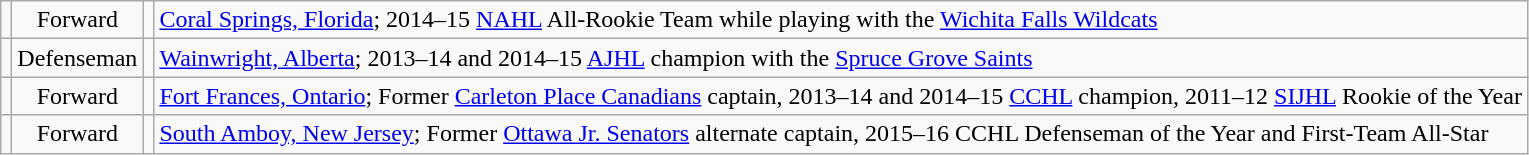<table class="wikitable sortable" style="text-align:center;">
<tr>
<td></td>
<td>Forward</td>
<td></td>
<td align=left><a href='#'>Coral Springs, Florida</a>; 2014–15 <a href='#'>NAHL</a> All-Rookie Team while playing with the <a href='#'>Wichita Falls Wildcats</a></td>
</tr>
<tr>
<td></td>
<td>Defenseman</td>
<td></td>
<td align=left><a href='#'>Wainwright, Alberta</a>; 2013–14 and 2014–15 <a href='#'>AJHL</a> champion with the <a href='#'>Spruce Grove Saints</a></td>
</tr>
<tr>
<td></td>
<td>Forward</td>
<td></td>
<td align=left><a href='#'>Fort Frances, Ontario</a>; Former <a href='#'>Carleton Place Canadians</a> captain, 2013–14 and 2014–15 <a href='#'>CCHL</a> champion, 2011–12 <a href='#'>SIJHL</a> Rookie of the Year</td>
</tr>
<tr>
<td class=nowrap></td>
<td>Forward</td>
<td></td>
<td align=left><a href='#'>South Amboy, New Jersey</a>; Former <a href='#'>Ottawa Jr. Senators</a> alternate captain, 2015–16 CCHL Defenseman of the Year and First-Team All-Star</td>
</tr>
</table>
